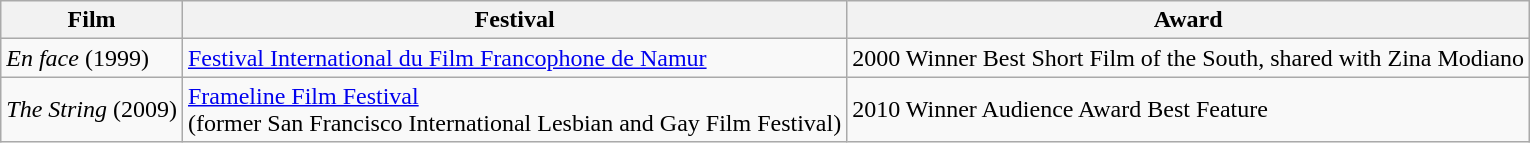<table class="wikitable">
<tr>
<th>Film</th>
<th>Festival</th>
<th>Award</th>
</tr>
<tr>
<td><em>En face</em> (1999)</td>
<td><a href='#'>Festival International du Film Francophone de Namur</a></td>
<td>2000 Winner Best Short Film of the South, shared with Zina Modiano</td>
</tr>
<tr>
<td><em>The String</em> (2009)</td>
<td><a href='#'>Frameline Film Festival</a><br>(former San Francisco International Lesbian and Gay Film Festival)</td>
<td>2010 Winner Audience Award Best Feature</td>
</tr>
</table>
